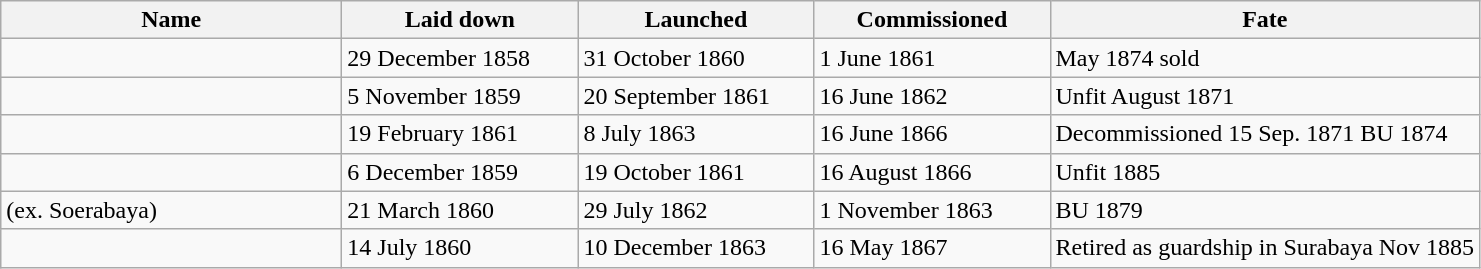<table class="wikitable">
<tr>
<th width="220">Name</th>
<th width="150">Laid down</th>
<th width="150">Launched</th>
<th width="150">Commissioned</th>
<th>Fate</th>
</tr>
<tr>
<td></td>
<td>29 December 1858</td>
<td>31 October 1860</td>
<td>1 June 1861</td>
<td>May 1874 sold</td>
</tr>
<tr>
<td></td>
<td>5 November 1859 </td>
<td>20 September 1861 </td>
<td>16 June 1862 </td>
<td>Unfit August 1871</td>
</tr>
<tr>
<td></td>
<td>19 February 1861 </td>
<td>8 July 1863 </td>
<td>16 June 1866 </td>
<td>Decommissioned 15 Sep. 1871 BU 1874</td>
</tr>
<tr>
<td></td>
<td>6 December 1859 </td>
<td>19 October 1861 </td>
<td>16 August 1866 </td>
<td>Unfit 1885 </td>
</tr>
<tr>
<td> (ex. Soerabaya)</td>
<td>21 March 1860</td>
<td>29 July 1862 </td>
<td>1 November 1863 </td>
<td>BU 1879 </td>
</tr>
<tr>
<td></td>
<td>14 July 1860 </td>
<td>10 December 1863 </td>
<td>16 May 1867 </td>
<td>Retired as guardship in Surabaya Nov 1885</td>
</tr>
</table>
